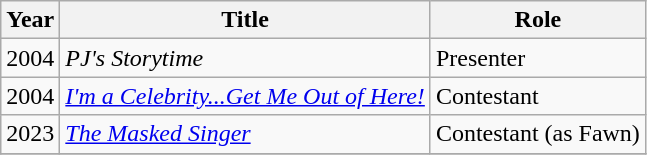<table class="wikitable">
<tr>
<th>Year</th>
<th>Title</th>
<th>Role</th>
</tr>
<tr>
<td>2004</td>
<td><em>PJ's Storytime</em></td>
<td>Presenter</td>
</tr>
<tr>
<td>2004</td>
<td><em><a href='#'>I'm a Celebrity...Get Me Out of Here!</a></em></td>
<td>Contestant</td>
</tr>
<tr>
<td>2023</td>
<td><em><a href='#'>The Masked Singer</a></em></td>
<td>Contestant (as Fawn)</td>
</tr>
<tr>
</tr>
</table>
